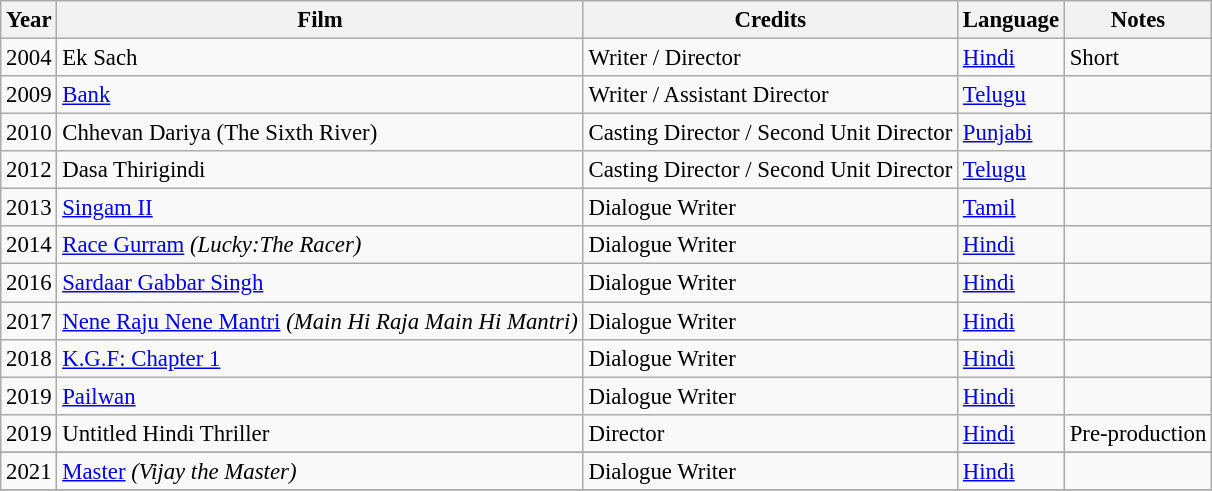<table class="wikitable sortable" style="font-size: 95%;">
<tr>
<th>Year</th>
<th>Film</th>
<th>Credits</th>
<th>Language</th>
<th>Notes</th>
</tr>
<tr>
<td>2004</td>
<td>Ek Sach</td>
<td>Writer / Director</td>
<td><a href='#'>Hindi</a></td>
<td>Short</td>
</tr>
<tr>
<td>2009</td>
<td><a href='#'>Bank</a></td>
<td>Writer / Assistant Director</td>
<td><a href='#'>Telugu</a></td>
<td></td>
</tr>
<tr>
<td>2010</td>
<td>Chhevan Dariya (The Sixth River)</td>
<td>Casting Director / Second Unit Director</td>
<td><a href='#'>Punjabi</a></td>
<td></td>
</tr>
<tr>
<td>2012</td>
<td>Dasa Thirigindi</td>
<td>Casting Director / Second Unit Director</td>
<td><a href='#'>Telugu</a></td>
<td></td>
</tr>
<tr>
<td>2013</td>
<td><a href='#'>Singam II</a></td>
<td>Dialogue Writer</td>
<td><a href='#'>Tamil</a></td>
<td></td>
</tr>
<tr>
<td>2014</td>
<td><a href='#'>Race Gurram</a> <em>(Lucky:The Racer)</em></td>
<td>Dialogue Writer</td>
<td><a href='#'>Hindi</a></td>
<td></td>
</tr>
<tr>
<td>2016</td>
<td><a href='#'>Sardaar Gabbar Singh</a></td>
<td>Dialogue Writer</td>
<td><a href='#'>Hindi</a></td>
<td></td>
</tr>
<tr>
<td>2017</td>
<td><a href='#'>Nene Raju Nene Mantri</a> <em>(Main Hi Raja Main Hi Mantri)</em></td>
<td>Dialogue Writer</td>
<td><a href='#'>Hindi</a></td>
<td></td>
</tr>
<tr>
<td>2018</td>
<td><a href='#'>K.G.F: Chapter 1</a></td>
<td>Dialogue Writer</td>
<td><a href='#'>Hindi</a></td>
<td></td>
</tr>
<tr>
<td>2019</td>
<td><a href='#'>Pailwan</a></td>
<td>Dialogue Writer</td>
<td><a href='#'>Hindi</a></td>
<td></td>
</tr>
<tr>
<td>2019</td>
<td>Untitled Hindi Thriller</td>
<td>Director</td>
<td><a href='#'>Hindi</a></td>
<td>Pre-production</td>
</tr>
<tr>
</tr>
<tr>
<td>2021</td>
<td><a href='#'>Master</a> <em>(Vijay the Master)</em></td>
<td>Dialogue Writer</td>
<td><a href='#'>Hindi</a></td>
<td></td>
</tr>
<tr>
</tr>
</table>
